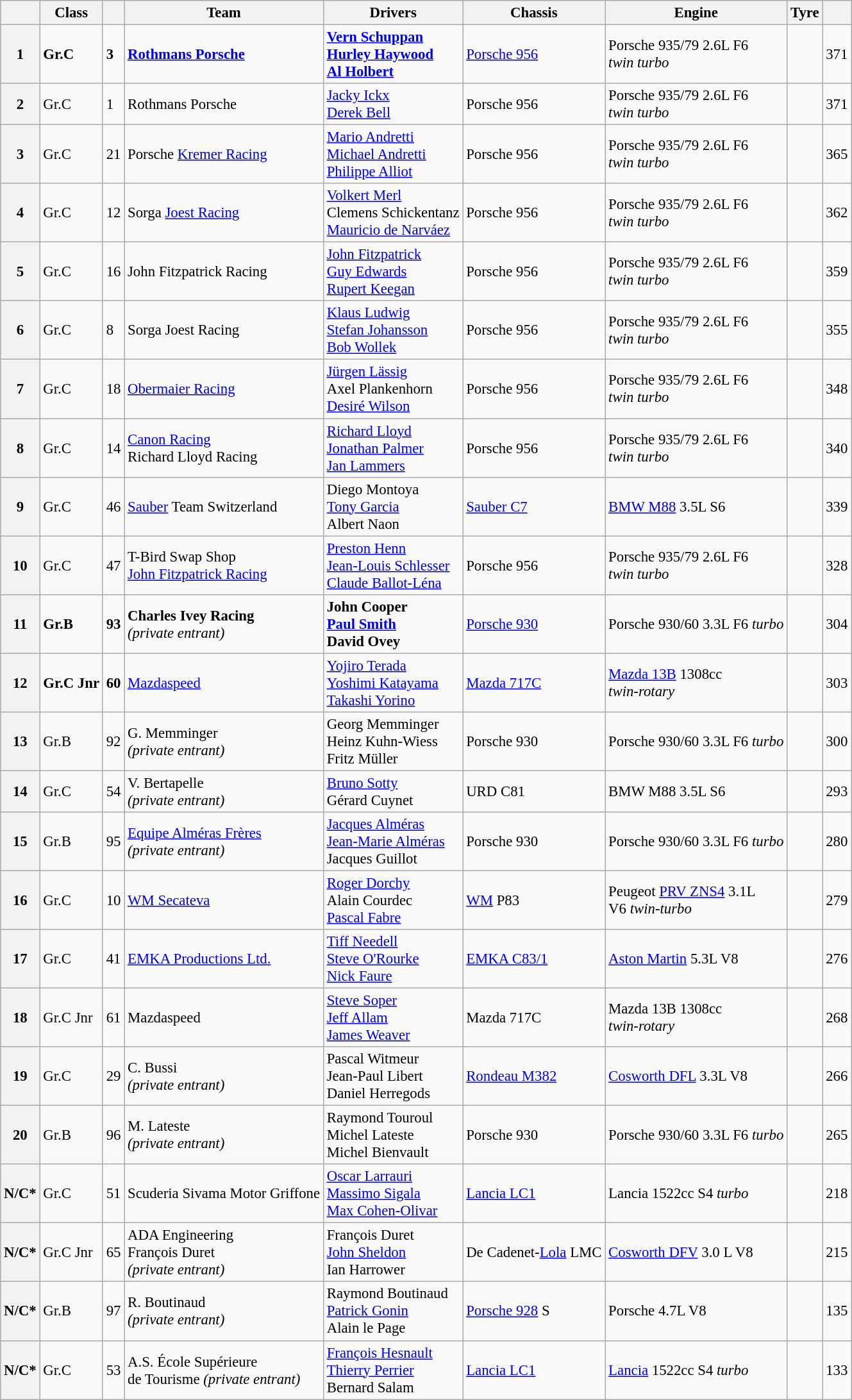<table class="wikitable" style="font-size: 95%;">
<tr>
<th></th>
<th>Class</th>
<th></th>
<th>Team</th>
<th>Drivers</th>
<th>Chassis</th>
<th>Engine</th>
<th>Tyre</th>
<th></th>
</tr>
<tr>
<th><strong>1</strong></th>
<td><strong>Gr.C</strong></td>
<td><strong>3</strong></td>
<td><strong> <a href='#'>Rothmans Porsche</a> </strong></td>
<td><strong> <a href='#'>Vern Schuppan</a><br> <a href='#'>Hurley Haywood</a><br> <a href='#'>Al Holbert</a></strong></td>
<td><a href='#'>Porsche 956</a></td>
<td>Porsche 935/79 2.6L F6<br><em>twin turbo</em></td>
<td></td>
<td>371</td>
</tr>
<tr>
<th>2</th>
<td>Gr.C</td>
<td>1</td>
<td> Rothmans Porsche</td>
<td> <a href='#'>Jacky Ickx</a><br> <a href='#'>Derek Bell</a></td>
<td>Porsche 956</td>
<td>Porsche 935/79 2.6L F6<br><em>twin turbo</em></td>
<td></td>
<td>371</td>
</tr>
<tr>
<th>3</th>
<td>Gr.C</td>
<td>21</td>
<td> Porsche <a href='#'>Kremer Racing</a></td>
<td> <a href='#'>Mario Andretti</a><br> <a href='#'>Michael Andretti</a><br>  <a href='#'>Philippe Alliot</a></td>
<td>Porsche 956</td>
<td>Porsche 935/79 2.6L F6<br><em>twin turbo</em></td>
<td></td>
<td>365</td>
</tr>
<tr>
<th>4</th>
<td>Gr.C</td>
<td>12</td>
<td> Sorga <a href='#'>Joest Racing</a></td>
<td> <a href='#'>Volkert Merl</a><br> Clemens Schickentanz<br> <a href='#'>Mauricio de Narváez</a></td>
<td>Porsche 956</td>
<td>Porsche 935/79 2.6L F6<br><em>twin turbo</em></td>
<td></td>
<td>362</td>
</tr>
<tr>
<th>5</th>
<td>Gr.C</td>
<td>16</td>
<td> John Fitzpatrick Racing</td>
<td> <a href='#'>John Fitzpatrick</a><br> <a href='#'>Guy Edwards</a><br>  <a href='#'>Rupert Keegan</a></td>
<td>Porsche 956</td>
<td>Porsche 935/79 2.6L F6<br><em>twin turbo</em></td>
<td></td>
<td>359</td>
</tr>
<tr>
<th>6</th>
<td>Gr.C</td>
<td>8</td>
<td> Sorga Joest Racing</td>
<td> <a href='#'>Klaus Ludwig</a><br> <a href='#'>Stefan Johansson</a><br> <a href='#'>Bob Wollek</a></td>
<td>Porsche 956</td>
<td>Porsche 935/79 2.6L F6<br><em>twin turbo</em></td>
<td></td>
<td>355</td>
</tr>
<tr>
<th>7</th>
<td>Gr.C</td>
<td>18</td>
<td> <a href='#'>Obermaier Racing</a></td>
<td> <a href='#'>Jürgen Lässig</a><br> Axel Plankenhorn<br> <a href='#'>Desiré Wilson</a></td>
<td>Porsche 956</td>
<td>Porsche 935/79 2.6L F6<br><em>twin turbo</em></td>
<td></td>
<td>348</td>
</tr>
<tr>
<th>8</th>
<td>Gr.C</td>
<td>14</td>
<td> <a href='#'>Canon Racing</a><br> Richard Lloyd Racing</td>
<td> <a href='#'>Richard Lloyd</a><br> <a href='#'>Jonathan Palmer</a><br> <a href='#'>Jan Lammers</a></td>
<td>Porsche 956</td>
<td>Porsche 935/79 2.6L F6<br><em>twin turbo</em></td>
<td></td>
<td>340</td>
</tr>
<tr>
<th>9</th>
<td>Gr.C</td>
<td>46</td>
<td> <a href='#'>Sauber</a> Team Switzerland</td>
<td> Diego Montoya<br> <a href='#'>Tony Garcia</a><br> Albert Naon</td>
<td><a href='#'>Sauber C7</a></td>
<td><a href='#'>BMW M88</a> 3.5L S6</td>
<td></td>
<td>339</td>
</tr>
<tr>
<th>10</th>
<td>Gr.C</td>
<td>47</td>
<td> T-Bird Swap Shop<br> <a href='#'>John Fitzpatrick Racing</a></td>
<td> <a href='#'>Preston Henn</a><br> <a href='#'>Jean-Louis Schlesser</a><br> <a href='#'>Claude Ballot-Léna</a></td>
<td>Porsche 956</td>
<td>Porsche 935/79 2.6L F6<br><em>twin turbo</em></td>
<td></td>
<td>328</td>
</tr>
<tr>
<th><strong>11</strong></th>
<td><strong>Gr.B</strong></td>
<td><strong>93</strong></td>
<td><strong> Charles Ivey Racing</strong><br><em>(private entrant)</em></td>
<td><strong> John Cooper<br> <a href='#'>Paul Smith</a><br> David Ovey</strong></td>
<td><a href='#'>Porsche 930</a></td>
<td>Porsche 930/60 3.3L F6 <em>turbo</em></td>
<td></td>
<td>304</td>
</tr>
<tr>
<th><strong>12</strong></th>
<td><strong>Gr.C Jnr</strong></td>
<td><strong>60</strong></td>
<td> <a href='#'>Mazdaspeed</a></td>
<td> <a href='#'>Yojiro Terada</a><br> <a href='#'>Yoshimi Katayama</a><br> <a href='#'>Takashi Yorino</a></td>
<td><a href='#'>Mazda 717C</a></td>
<td><a href='#'>Mazda 13B</a> 1308cc<br> <em>twin-rotary</em></td>
<td></td>
<td>303</td>
</tr>
<tr>
<th>13</th>
<td>Gr.B</td>
<td>92</td>
<td> G. Memminger<br><em>(private entrant)</em></td>
<td> Georg Memminger<br> Heinz Kuhn-Wiess<br> Fritz Müller</td>
<td>Porsche 930</td>
<td>Porsche 930/60 3.3L F6 <em>turbo</em></td>
<td></td>
<td>300</td>
</tr>
<tr>
<th>14</th>
<td>Gr.C</td>
<td>54</td>
<td> V. Bertapelle <br><em>(private entrant)</em></td>
<td> <a href='#'>Bruno Sotty</a><br> Gérard Cuynet</td>
<td>URD C81</td>
<td>BMW M88 3.5L S6</td>
<td></td>
<td>293</td>
</tr>
<tr>
<th>15</th>
<td>Gr.B</td>
<td>95</td>
<td> <a href='#'>Equipe Alméras Frères</a> <br><em>(private entrant)</em></td>
<td> <a href='#'>Jacques Alméras</a><br> <a href='#'>Jean-Marie Alméras</a><br> Jacques Guillot</td>
<td>Porsche 930</td>
<td>Porsche 930/60 3.3L F6 <em>turbo</em></td>
<td></td>
<td>280</td>
</tr>
<tr>
<th>16</th>
<td>Gr.C</td>
<td>10</td>
<td> <a href='#'>WM Secateva</a></td>
<td> <a href='#'>Roger Dorchy</a><br> Alain Courdec<br> <a href='#'>Pascal Fabre</a></td>
<td><a href='#'>WM</a> P83</td>
<td>Peugeot <a href='#'>PRV ZNS4</a> 3.1L<br> V6 <em>twin-turbo</em></td>
<td></td>
<td>279</td>
</tr>
<tr>
<th>17</th>
<td>Gr.C</td>
<td>41</td>
<td> <a href='#'>EMKA Productions Ltd.</a></td>
<td> <a href='#'>Tiff Needell</a><br> <a href='#'>Steve O'Rourke</a><br>  <a href='#'>Nick Faure</a></td>
<td><a href='#'>EMKA C83/1</a></td>
<td><a href='#'>Aston Martin</a> 5.3L V8</td>
<td></td>
<td>276</td>
</tr>
<tr>
<th>18</th>
<td>Gr.C Jnr</td>
<td>61</td>
<td> Mazdaspeed</td>
<td> <a href='#'>Steve Soper</a><br> <a href='#'>Jeff Allam</a><br> <a href='#'>James Weaver</a></td>
<td>Mazda 717C</td>
<td>Mazda 13B 1308cc<br> <em>twin-rotary</em></td>
<td></td>
<td>268</td>
</tr>
<tr>
<th>19</th>
<td>Gr.C</td>
<td>29</td>
<td> C. Bussi <br><em>(private entrant)</em></td>
<td> Pascal Witmeur<br> Jean-Paul Libert<br> Daniel Herregods</td>
<td><a href='#'>Rondeau M382</a></td>
<td><a href='#'>Cosworth DFL</a> 3.3L V8</td>
<td></td>
<td>266</td>
</tr>
<tr>
<th>20</th>
<td>Gr.B</td>
<td>96</td>
<td> M. Lateste<br><em>(private entrant)</em></td>
<td> Raymond Touroul<br> Michel Lateste<br> Michel Bienvault</td>
<td>Porsche 930</td>
<td>Porsche 930/60 3.3L F6 <em>turbo</em></td>
<td></td>
<td>265</td>
</tr>
<tr>
<th>N/C*</th>
<td>Gr.C</td>
<td>51</td>
<td> Scuderia Sivama Motor Griffone</td>
<td> <a href='#'>Oscar Larrauri</a><br> <a href='#'>Massimo Sigala</a><br> <a href='#'>Max Cohen-Olivar</a></td>
<td><a href='#'>Lancia LC1</a></td>
<td>Lancia 1522cc S4 <em>turbo</em></td>
<td></td>
<td>218</td>
</tr>
<tr>
<th>N/C*</th>
<td>Gr.C Jnr</td>
<td>65</td>
<td> ADA Engineering<br> François Duret<br><em>(private entrant)</em></td>
<td> François Duret<br> <a href='#'>John Sheldon</a><br> Ian Harrower</td>
<td>De Cadenet-<a href='#'>Lola</a> LMC</td>
<td><a href='#'>Cosworth DFV</a> 3.0 L V8</td>
<td></td>
<td>215</td>
</tr>
<tr>
<th>N/C*</th>
<td>Gr.B</td>
<td>97</td>
<td> R. Boutinaud<br><em>(private entrant)</em></td>
<td> Raymond Boutinaud<br> <a href='#'>Patrick Gonin</a><br> Alain le Page</td>
<td><a href='#'>Porsche 928</a> S</td>
<td>Porsche 4.7L V8</td>
<td></td>
<td>135</td>
</tr>
<tr>
<th>N/C*</th>
<td>Gr.C</td>
<td>53</td>
<td> A.S. École Supérieure <br>de Tourisme <em>(private entrant)</em></td>
<td> <a href='#'>François Hesnault</a><br> <a href='#'>Thierry Perrier</a><br> Bernard Salam</td>
<td><a href='#'>Lancia LC1</a></td>
<td><a href='#'>Lancia</a> 1522cc S4 <em>turbo</em></td>
<td></td>
<td>133</td>
</tr>
</table>
